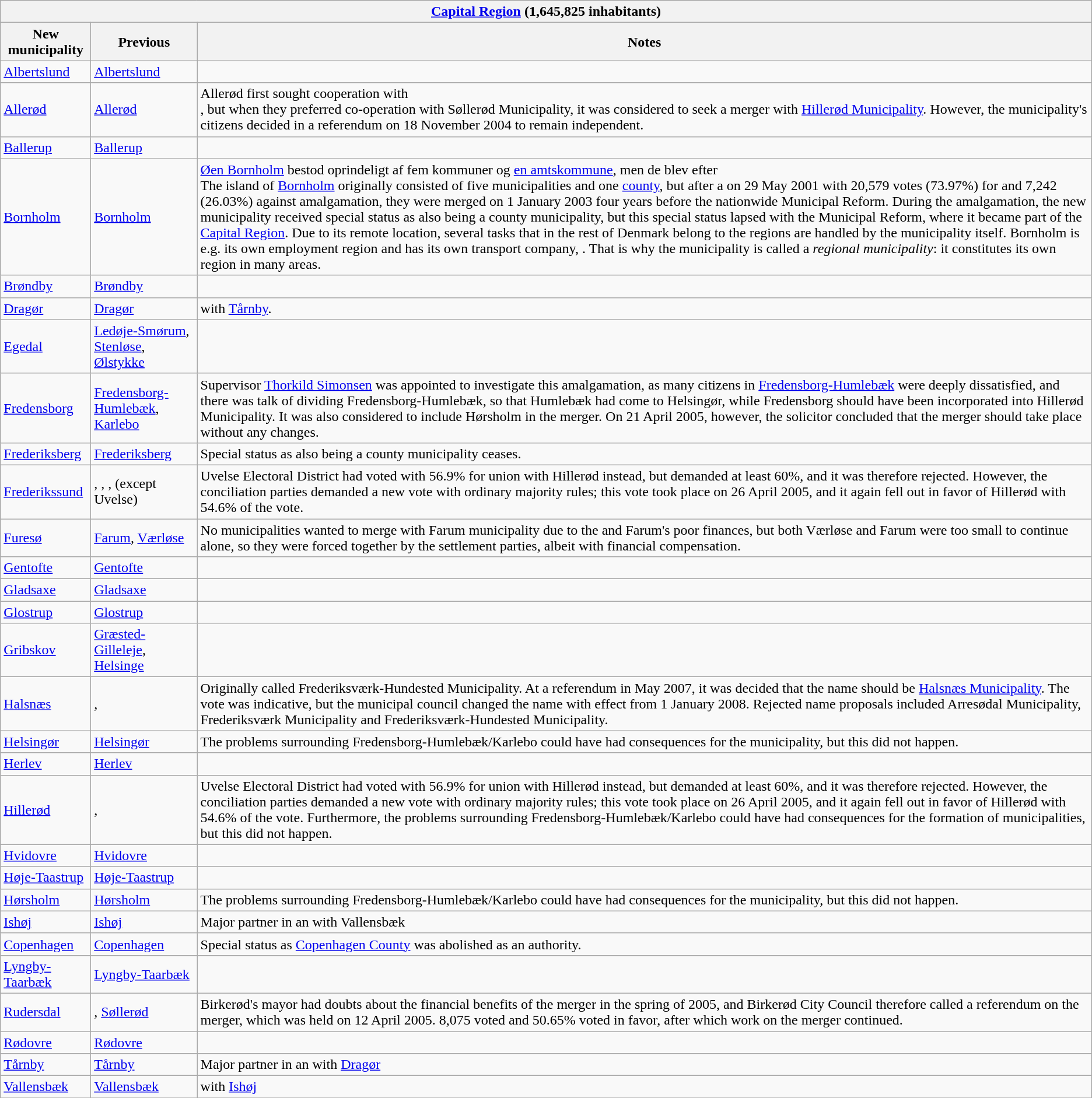<table class="wikitable">
<tr>
<th colspan="3"><a href='#'>Capital Region</a> (1,645,825 inhabitants)</th>
</tr>
<tr>
<th>New municipality</th>
<th>Previous</th>
<th>Notes</th>
</tr>
<tr>
<td><a href='#'>Albertslund</a></td>
<td><a href='#'>Albertslund</a></td>
<td></td>
</tr>
<tr>
<td><a href='#'>Allerød</a></td>
<td><a href='#'>Allerød</a></td>
<td>Allerød first sought cooperation with<br>, but when they preferred co-operation with Søllerød Municipality, it was considered to seek a merger with <a href='#'>Hillerød Municipality</a>. However, the municipality's citizens decided in a referendum on 18 November 2004 to remain independent.</td>
</tr>
<tr>
<td><a href='#'>Ballerup</a></td>
<td><a href='#'>Ballerup</a></td>
<td></td>
</tr>
<tr>
<td><a href='#'>Bornholm</a></td>
<td><a href='#'>Bornholm</a></td>
<td><a href='#'>Øen Bornholm</a> bestod oprindeligt af fem kommuner og <a href='#'>en amtskommune</a>, men de blev efter<br>The island of <a href='#'>Bornholm</a> originally consisted of five municipalities and one <a href='#'>county</a>, but after a  on 29 May 2001 with 20,579 votes (73.97%) for and 7,242 (26.03%) against amalgamation, they were merged on 1 January 2003 four years before the nationwide Municipal Reform. 
During the amalgamation, the new municipality received special status as also being a county municipality, but this special status lapsed with the Municipal Reform, where it became part of the <a href='#'>Capital Region</a>. Due to its remote location, several tasks that in the rest of Denmark belong to the regions are handled by the municipality itself. Bornholm is e.g. its own employment region and has its own transport company, . That is why the municipality is called a <em>regional municipality</em>: it constitutes its own region in many areas.</td>
</tr>
<tr>
<td><a href='#'>Brøndby</a></td>
<td><a href='#'>Brøndby</a></td>
<td></td>
</tr>
<tr>
<td><a href='#'>Dragør</a></td>
<td><a href='#'>Dragør</a></td>
<td> with <a href='#'>Tårnby</a>.</td>
</tr>
<tr>
<td><a href='#'>Egedal</a></td>
<td><a href='#'>Ledøje-Smørum</a>, <a href='#'>Stenløse</a>, <a href='#'>Ølstykke</a></td>
<td></td>
</tr>
<tr>
<td><a href='#'>Fredensborg</a></td>
<td><a href='#'>Fredensborg-Humlebæk</a>, <a href='#'>Karlebo</a></td>
<td>Supervisor <a href='#'>Thorkild Simonsen</a> was appointed to investigate this amalgamation, as many citizens in <a href='#'>Fredensborg-Humlebæk</a> were deeply dissatisfied, and there was talk of dividing Fredensborg-Humlebæk, so that Humlebæk had come to Helsingør, while Fredensborg should have been incorporated into Hillerød Municipality. It was also considered to include Hørsholm in the merger. On 21 April 2005, however, the solicitor concluded that the merger should take place without any changes.</td>
</tr>
<tr>
<td><a href='#'>Frederiksberg</a></td>
<td><a href='#'>Frederiksberg</a></td>
<td>Special status as also being a county municipality ceases.</td>
</tr>
<tr>
<td><a href='#'>Frederikssund</a></td>
<td>, ,  ,  (except Uvelse)</td>
<td>Uvelse Electoral District had voted with 56.9% for union with Hillerød instead, but  demanded at least 60%, and it was therefore rejected. However, the conciliation parties demanded a new vote with ordinary majority rules; this vote took place on 26 April 2005, and it again fell out in favor of Hillerød with 54.6% of the vote.</td>
</tr>
<tr>
<td><a href='#'>Furesø</a></td>
<td><a href='#'>Farum</a>, <a href='#'>Værløse</a></td>
<td>No municipalities wanted to merge with Farum municipality due to the  and Farum's poor finances, but both Værløse and Farum were too small to continue alone, so they were forced together by the settlement parties, albeit with financial compensation.</td>
</tr>
<tr>
<td><a href='#'>Gentofte</a></td>
<td><a href='#'>Gentofte</a></td>
<td></td>
</tr>
<tr>
<td><a href='#'>Gladsaxe</a></td>
<td><a href='#'>Gladsaxe</a></td>
<td></td>
</tr>
<tr>
<td><a href='#'>Glostrup</a></td>
<td><a href='#'>Glostrup</a></td>
<td></td>
</tr>
<tr>
<td><a href='#'>Gribskov</a></td>
<td><a href='#'>Græsted-Gilleleje</a>, <a href='#'>Helsinge</a></td>
<td></td>
</tr>
<tr>
<td><a href='#'>Halsnæs</a></td>
<td>,<br></td>
<td>Originally called Frederiksværk-Hundested Municipality. At a referendum in May 2007, it was decided that the name should be <a href='#'>Halsnæs Municipality</a>. The vote was indicative, but the municipal council changed the name with effect from 1 January 2008. Rejected name proposals included Arresødal Municipality, Frederiksværk Municipality and Frederiksværk-Hundested Municipality.</td>
</tr>
<tr>
<td><a href='#'>Helsingør</a></td>
<td><a href='#'>Helsingør</a></td>
<td>The problems surrounding Fredensborg-Humlebæk/Karlebo could have had consequences for the municipality, but this did not happen.</td>
</tr>
<tr>
<td><a href='#'>Herlev</a></td>
<td><a href='#'>Herlev</a></td>
<td></td>
</tr>
<tr>
<td><a href='#'>Hillerød</a></td>
<td>,  </td>
<td>Uvelse Electoral District had voted with 56.9% for union with Hillerød instead, but  demanded at least 60%, and it was therefore rejected. However, the conciliation parties demanded a new vote with ordinary majority rules; this vote took place on 26 April 2005, and it again fell out in favor of Hillerød with 54.6% of the vote. Furthermore, the problems surrounding Fredensborg-Humlebæk/Karlebo could have had consequences for the formation of municipalities, but this did not happen.</td>
</tr>
<tr>
<td><a href='#'>Hvidovre</a></td>
<td><a href='#'>Hvidovre</a></td>
<td></td>
</tr>
<tr>
<td><a href='#'>Høje-Taastrup</a></td>
<td><a href='#'>Høje-Taastrup</a></td>
<td></td>
</tr>
<tr>
<td><a href='#'>Hørsholm</a></td>
<td><a href='#'>Hørsholm</a></td>
<td>The problems surrounding Fredensborg-Humlebæk/Karlebo could have had consequences for the municipality, but this did not happen.</td>
</tr>
<tr>
<td><a href='#'>Ishøj</a></td>
<td><a href='#'>Ishøj</a></td>
<td>Major partner in an  with Vallensbæk</td>
</tr>
<tr>
<td><a href='#'>Copenhagen</a></td>
<td><a href='#'>Copenhagen</a></td>
<td>Special status as <a href='#'>Copenhagen County</a> was abolished as an authority.</td>
</tr>
<tr>
<td><a href='#'>Lyngby-Taarbæk</a></td>
<td><a href='#'>Lyngby-Taarbæk</a></td>
<td></td>
</tr>
<tr>
<td><a href='#'>Rudersdal</a></td>
<td>, <a href='#'>Søllerød</a></td>
<td>Birkerød's mayor had doubts about the financial benefits of the merger in the spring of 2005, and Birkerød City Council therefore called a referendum on the merger, which was held on 12 April 2005. 8,075 voted and 50.65% voted in favor, after which work on the merger continued.</td>
</tr>
<tr>
<td><a href='#'>Rødovre</a></td>
<td><a href='#'>Rødovre</a></td>
<td></td>
</tr>
<tr>
<td><a href='#'>Tårnby</a></td>
<td><a href='#'>Tårnby</a></td>
<td>Major partner in an  with <a href='#'>Dragør</a></td>
</tr>
<tr>
<td><a href='#'>Vallensbæk</a></td>
<td><a href='#'>Vallensbæk</a></td>
<td> with <a href='#'>Ishøj</a></td>
</tr>
<tr>
</tr>
</table>
